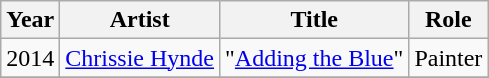<table class="wikitable">
<tr>
<th>Year</th>
<th>Artist</th>
<th>Title</th>
<th>Role</th>
</tr>
<tr>
<td>2014</td>
<td><a href='#'>Chrissie Hynde</a></td>
<td>"<a href='#'>Adding the Blue</a>"</td>
<td>Painter</td>
</tr>
<tr>
</tr>
</table>
